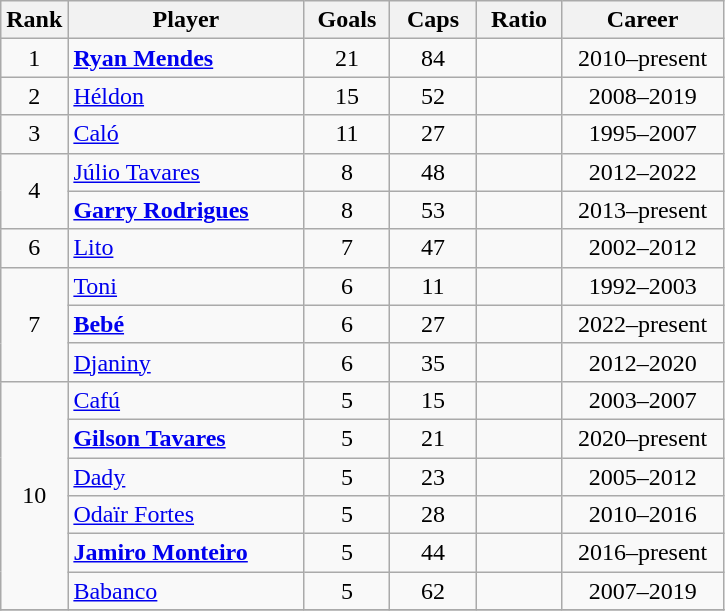<table class="wikitable sortable" style="text-align:center;">
<tr>
<th width=30px>Rank</th>
<th style="width:150px;">Player</th>
<th width=50px>Goals</th>
<th width=50px>Caps</th>
<th width=50px>Ratio</th>
<th style="width:100px;">Career</th>
</tr>
<tr>
<td>1</td>
<td style="text-align:left;"><strong><a href='#'>Ryan Mendes</a></strong></td>
<td>21</td>
<td>84</td>
<td></td>
<td>2010–present</td>
</tr>
<tr>
<td>2</td>
<td style="text-align:left;"><a href='#'>Héldon</a></td>
<td>15</td>
<td>52</td>
<td></td>
<td>2008–2019</td>
</tr>
<tr>
<td>3</td>
<td style="text-align:left;"><a href='#'>Caló</a></td>
<td>11</td>
<td>27</td>
<td></td>
<td>1995–2007</td>
</tr>
<tr>
<td rowspan=2>4</td>
<td style="text-align:left;"><a href='#'>Júlio Tavares</a></td>
<td>8</td>
<td>48</td>
<td></td>
<td>2012–2022</td>
</tr>
<tr>
<td style="text-align:left;"><strong><a href='#'>Garry Rodrigues</a></strong></td>
<td>8</td>
<td>53</td>
<td></td>
<td>2013–present</td>
</tr>
<tr>
<td>6</td>
<td style="text-align:left;"><a href='#'>Lito</a></td>
<td>7</td>
<td>47</td>
<td></td>
<td>2002–2012</td>
</tr>
<tr>
<td rowspan=3>7</td>
<td style="text-align:left;"><a href='#'>Toni</a></td>
<td>6</td>
<td>11</td>
<td></td>
<td>1992–2003</td>
</tr>
<tr>
<td style="text-align:left;"><strong><a href='#'>Bebé</a></strong></td>
<td>6</td>
<td>27</td>
<td></td>
<td>2022–present</td>
</tr>
<tr>
<td style="text-align:left;"><a href='#'>Djaniny</a></td>
<td>6</td>
<td>35</td>
<td></td>
<td>2012–2020</td>
</tr>
<tr>
<td rowspan=6>10</td>
<td style="text-align:left;"><a href='#'>Cafú</a></td>
<td>5</td>
<td>15</td>
<td></td>
<td>2003–2007</td>
</tr>
<tr>
<td style="text-align:left;"><strong><a href='#'>Gilson Tavares</a></strong></td>
<td>5</td>
<td>21</td>
<td></td>
<td>2020–present</td>
</tr>
<tr>
<td style="text-align:left;"><a href='#'>Dady</a></td>
<td>5</td>
<td>23</td>
<td></td>
<td>2005–2012</td>
</tr>
<tr>
<td style="text-align:left;"><a href='#'>Odaïr Fortes</a></td>
<td>5</td>
<td>28</td>
<td></td>
<td>2010–2016</td>
</tr>
<tr>
<td style="text-align:left;"><strong><a href='#'>Jamiro Monteiro</a></strong></td>
<td>5</td>
<td>44</td>
<td></td>
<td>2016–present</td>
</tr>
<tr>
<td style="text-align:left;"><a href='#'>Babanco</a></td>
<td>5</td>
<td>62</td>
<td></td>
<td>2007–2019</td>
</tr>
<tr>
</tr>
</table>
